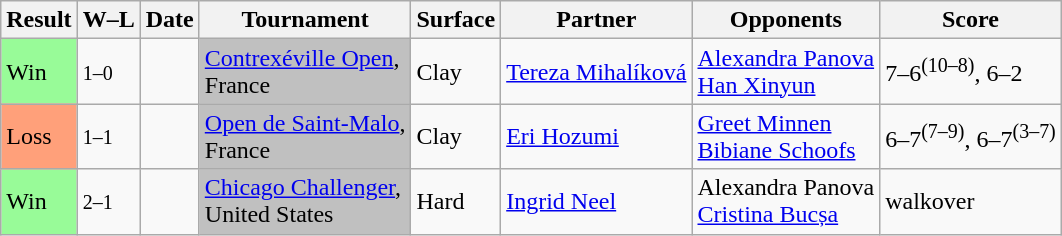<table class="sortable wikitable">
<tr>
<th>Result</th>
<th class="unsortable">W–L</th>
<th>Date</th>
<th>Tournament</th>
<th>Surface</th>
<th>Partner</th>
<th>Opponents</th>
<th class="unsortable">Score</th>
</tr>
<tr>
<td bgcolor=98fb98>Win</td>
<td><small>1–0</small></td>
<td><a href='#'></a></td>
<td style="background:silver;"><a href='#'>Contrexéville Open</a>, <br>France</td>
<td>Clay</td>
<td> <a href='#'>Tereza Mihalíková</a></td>
<td> <a href='#'>Alexandra Panova</a><br> <a href='#'>Han Xinyun</a></td>
<td>7–6<sup>(10–8)</sup>, 6–2</td>
</tr>
<tr>
<td bgcolor=FFA07A>Loss</td>
<td><small>1–1</small></td>
<td><a href='#'></a></td>
<td style="background:silver;"><a href='#'>Open de Saint-Malo</a>, <br>France</td>
<td>Clay</td>
<td> <a href='#'>Eri Hozumi</a></td>
<td> <a href='#'>Greet Minnen</a><br> <a href='#'>Bibiane Schoofs</a></td>
<td>6–7<sup>(7–9)</sup>, 6–7<sup>(3–7)</sup></td>
</tr>
<tr>
<td bgcolor=98fb98>Win</td>
<td><small>2–1</small></td>
<td><a href='#'></a></td>
<td style="background:silver;"><a href='#'>Chicago Challenger</a>, <br>United States</td>
<td>Hard</td>
<td> <a href='#'>Ingrid Neel</a></td>
<td> Alexandra Panova<br> <a href='#'>Cristina Bucșa</a></td>
<td>walkover</td>
</tr>
</table>
